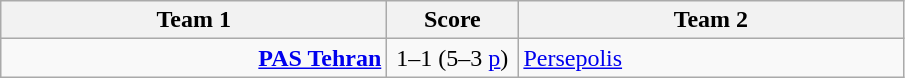<table class="wikitable" style="text-align:center">
<tr>
<th width=250>Team 1</th>
<th width=80>Score</th>
<th width=250>Team 2</th>
</tr>
<tr>
<td style= text-align:right;"><strong><a href='#'>PAS Tehran</a></strong></td>
<td>1–1 (5–3 <a href='#'>p</a>)</td>
<td style= text-align:left;"><a href='#'>Persepolis</a></td>
</tr>
</table>
